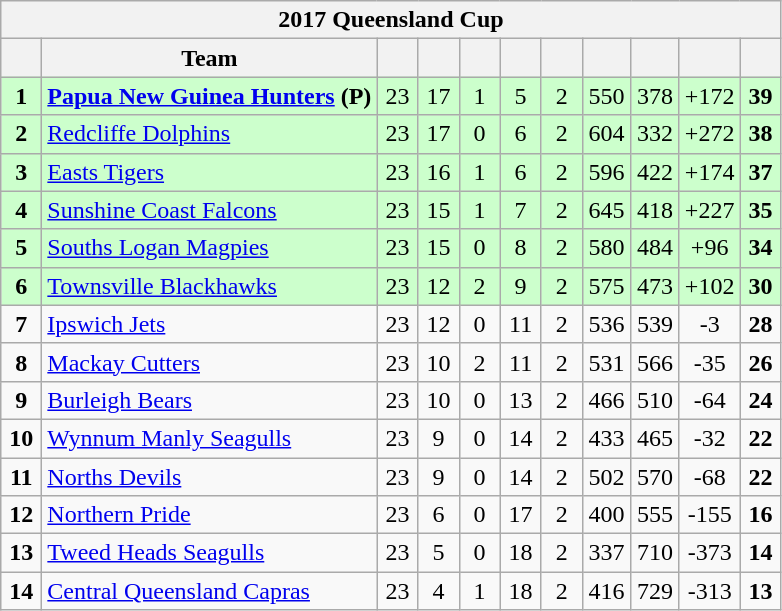<table class="wikitable" style="text-align:center;">
<tr>
<th colspan="11">2017 Queensland Cup</th>
</tr>
<tr>
<th width="20"></th>
<th>Team</th>
<th width="20"></th>
<th width="20"></th>
<th width="20"></th>
<th width="20"></th>
<th width="20"></th>
<th width="25"></th>
<th width="25"></th>
<th width="30"></th>
<th width="20"></th>
</tr>
<tr style="background: #ccffcc;">
<td><strong>1</strong></td>
<td style="text-align:left;"> <strong><a href='#'>Papua New Guinea Hunters</a> (P)</strong></td>
<td>23</td>
<td>17</td>
<td>1</td>
<td>5</td>
<td>2</td>
<td>550</td>
<td>378</td>
<td>+172</td>
<td><strong>39</strong></td>
</tr>
<tr style="background: #ccffcc;">
<td><strong>2</strong></td>
<td style="text-align:left;"> <a href='#'>Redcliffe Dolphins</a></td>
<td>23</td>
<td>17</td>
<td>0</td>
<td>6</td>
<td>2</td>
<td>604</td>
<td>332</td>
<td>+272</td>
<td><strong>38</strong></td>
</tr>
<tr style="background: #ccffcc;">
<td><strong>3</strong></td>
<td style="text-align:left;"> <a href='#'>Easts Tigers</a></td>
<td>23</td>
<td>16</td>
<td>1</td>
<td>6</td>
<td>2</td>
<td>596</td>
<td>422</td>
<td>+174</td>
<td><strong>37</strong></td>
</tr>
<tr style="background: #ccffcc;">
<td><strong>4</strong></td>
<td style="text-align:left;"> <a href='#'>Sunshine Coast Falcons</a></td>
<td>23</td>
<td>15</td>
<td>1</td>
<td>7</td>
<td>2</td>
<td>645</td>
<td>418</td>
<td>+227</td>
<td><strong>35</strong></td>
</tr>
<tr style="background: #ccffcc;">
<td><strong>5</strong></td>
<td style="text-align:left;"> <a href='#'>Souths Logan Magpies</a></td>
<td>23</td>
<td>15</td>
<td>0</td>
<td>8</td>
<td>2</td>
<td>580</td>
<td>484</td>
<td>+96</td>
<td><strong>34</strong></td>
</tr>
<tr style="background: #ccffcc;">
<td><strong>6</strong></td>
<td style="text-align:left;"> <a href='#'>Townsville Blackhawks</a></td>
<td>23</td>
<td>12</td>
<td>2</td>
<td>9</td>
<td>2</td>
<td>575</td>
<td>473</td>
<td>+102</td>
<td><strong>30</strong></td>
</tr>
<tr>
<td><strong>7</strong></td>
<td style="text-align:left;"> <a href='#'>Ipswich Jets</a></td>
<td>23</td>
<td>12</td>
<td>0</td>
<td>11</td>
<td>2</td>
<td>536</td>
<td>539</td>
<td>-3</td>
<td><strong>28</strong></td>
</tr>
<tr>
<td><strong>8</strong></td>
<td style="text-align:left;"> <a href='#'>Mackay Cutters</a></td>
<td>23</td>
<td>10</td>
<td>2</td>
<td>11</td>
<td>2</td>
<td>531</td>
<td>566</td>
<td>-35</td>
<td><strong>26</strong></td>
</tr>
<tr>
<td><strong>9</strong></td>
<td style="text-align:left;"> <a href='#'>Burleigh Bears</a></td>
<td>23</td>
<td>10</td>
<td>0</td>
<td>13</td>
<td>2</td>
<td>466</td>
<td>510</td>
<td>-64</td>
<td><strong>24</strong></td>
</tr>
<tr>
<td><strong>10</strong></td>
<td style="text-align:left;"> <a href='#'>Wynnum Manly Seagulls</a></td>
<td>23</td>
<td>9</td>
<td>0</td>
<td>14</td>
<td>2</td>
<td>433</td>
<td>465</td>
<td>-32</td>
<td><strong>22</strong></td>
</tr>
<tr>
<td><strong>11</strong></td>
<td style="text-align:left;"> <a href='#'>Norths Devils</a></td>
<td>23</td>
<td>9</td>
<td>0</td>
<td>14</td>
<td>2</td>
<td>502</td>
<td>570</td>
<td>-68</td>
<td><strong>22</strong></td>
</tr>
<tr>
<td><strong>12</strong></td>
<td style="text-align:left;"> <a href='#'>Northern Pride</a></td>
<td>23</td>
<td>6</td>
<td>0</td>
<td>17</td>
<td>2</td>
<td>400</td>
<td>555</td>
<td>-155</td>
<td><strong>16</strong></td>
</tr>
<tr>
<td><strong>13</strong></td>
<td style="text-align:left;"> <a href='#'>Tweed Heads Seagulls</a></td>
<td>23</td>
<td>5</td>
<td>0</td>
<td>18</td>
<td>2</td>
<td>337</td>
<td>710</td>
<td>-373</td>
<td><strong>14</strong></td>
</tr>
<tr>
<td><strong>14</strong></td>
<td style="text-align:left;"> <a href='#'>Central Queensland Capras</a></td>
<td>23</td>
<td>4</td>
<td>1</td>
<td>18</td>
<td>2</td>
<td>416</td>
<td>729</td>
<td>-313</td>
<td><strong>13</strong></td>
</tr>
</table>
